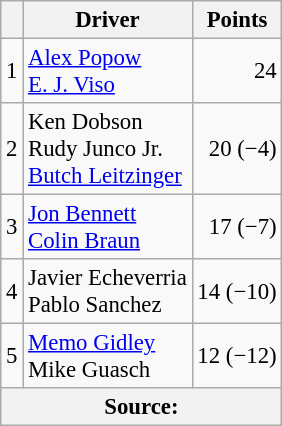<table class="wikitable" style="font-size: 95%;">
<tr>
<th scope="col"></th>
<th scope="col">Driver</th>
<th scope="col">Points</th>
</tr>
<tr>
<td align=center>1</td>
<td> <a href='#'>Alex Popow</a><br> <a href='#'>E. J. Viso</a></td>
<td align=right>24</td>
</tr>
<tr>
<td align=center>2</td>
<td> Ken Dobson<br> Rudy Junco Jr.<br> <a href='#'>Butch Leitzinger</a></td>
<td align=right>20 (−4)</td>
</tr>
<tr>
<td align=center>3</td>
<td> <a href='#'>Jon Bennett</a><br> <a href='#'>Colin Braun</a></td>
<td align=right>17 (−7)</td>
</tr>
<tr>
<td align=center>4</td>
<td> Javier Echeverria<br> Pablo Sanchez</td>
<td align=right>14 (−10)</td>
</tr>
<tr>
<td align=center>5</td>
<td> <a href='#'>Memo Gidley</a><br> Mike Guasch</td>
<td align=right>12 (−12)</td>
</tr>
<tr>
<th colspan=4>Source:</th>
</tr>
</table>
